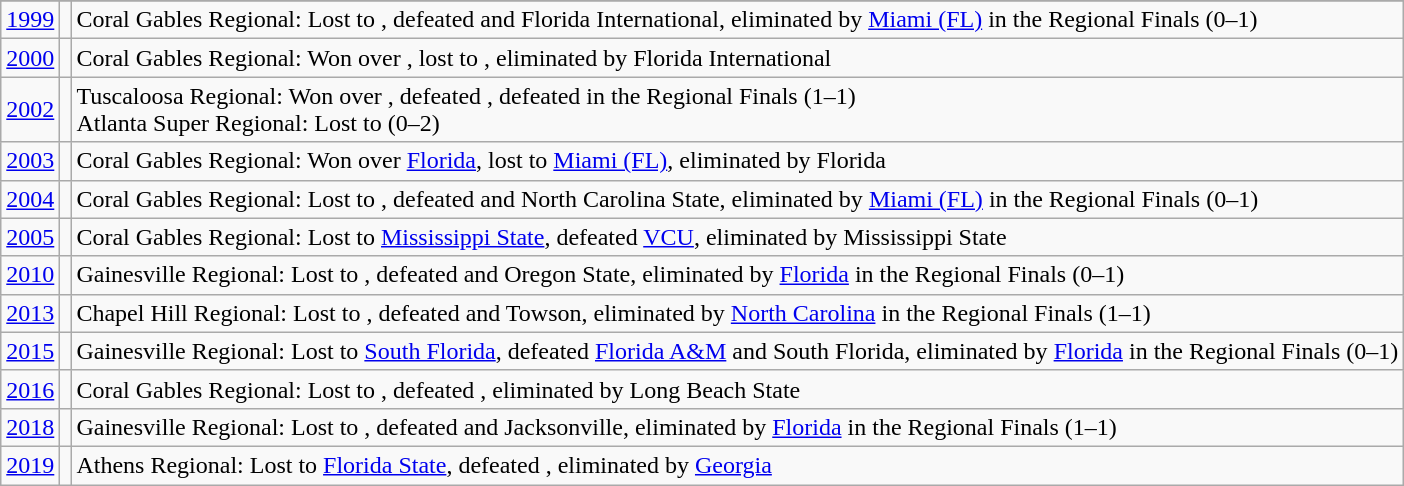<table class="wikitable">
<tr>
</tr>
<tr>
<td><a href='#'>1999</a></td>
<td></td>
<td>Coral Gables Regional: Lost to , defeated  and Florida International, eliminated by <a href='#'>Miami (FL)</a> in the Regional Finals (0–1)</td>
</tr>
<tr>
<td><a href='#'>2000</a></td>
<td></td>
<td>Coral Gables Regional: Won over , lost to , eliminated by Florida International</td>
</tr>
<tr>
<td><a href='#'>2002</a></td>
<td></td>
<td>Tuscaloosa Regional: Won over , defeated , defeated  in the Regional Finals (1–1)<br>Atlanta Super Regional: Lost to  (0–2)</td>
</tr>
<tr>
<td><a href='#'>2003</a></td>
<td></td>
<td>Coral Gables Regional: Won over <a href='#'>Florida</a>, lost to <a href='#'>Miami (FL)</a>, eliminated by Florida</td>
</tr>
<tr>
<td><a href='#'>2004</a></td>
<td></td>
<td>Coral Gables Regional: Lost to , defeated  and North Carolina State, eliminated by <a href='#'>Miami (FL)</a> in the Regional Finals (0–1)</td>
</tr>
<tr>
<td><a href='#'>2005</a></td>
<td></td>
<td>Coral Gables Regional: Lost to <a href='#'>Mississippi State</a>, defeated <a href='#'>VCU</a>, eliminated by Mississippi State</td>
</tr>
<tr>
<td><a href='#'>2010</a></td>
<td></td>
<td>Gainesville Regional: Lost to , defeated  and Oregon State, eliminated by <a href='#'>Florida</a> in the Regional Finals (0–1)</td>
</tr>
<tr>
<td><a href='#'>2013</a></td>
<td></td>
<td>Chapel Hill Regional: Lost to , defeated  and Towson, eliminated by <a href='#'>North Carolina</a> in the Regional Finals (1–1)</td>
</tr>
<tr>
<td><a href='#'>2015</a></td>
<td></td>
<td>Gainesville Regional: Lost to <a href='#'>South Florida</a>, defeated <a href='#'>Florida A&M</a> and South Florida, eliminated by <a href='#'>Florida</a> in the Regional Finals (0–1)</td>
</tr>
<tr>
<td><a href='#'>2016</a></td>
<td></td>
<td>Coral Gables Regional: Lost to , defeated , eliminated by Long Beach State</td>
</tr>
<tr>
<td><a href='#'>2018</a></td>
<td></td>
<td>Gainesville Regional: Lost to , defeated  and Jacksonville, eliminated by <a href='#'>Florida</a> in the Regional Finals (1–1)</td>
</tr>
<tr>
<td><a href='#'>2019</a></td>
<td></td>
<td>Athens Regional: Lost to <a href='#'>Florida State</a>, defeated , eliminated by <a href='#'>Georgia</a></td>
</tr>
</table>
